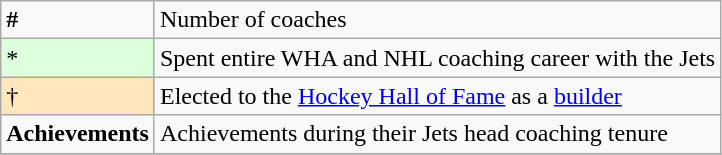<table class="wikitable">
<tr>
<td><strong>#</strong> </td>
<td>Number of coaches</td>
</tr>
<tr>
<td style="background-color:#ddffdd">* </td>
<td>Spent entire WHA and NHL coaching career with the Jets</td>
</tr>
<tr>
<td style="background-color:#FFE6BD">† </td>
<td>Elected to the <a href='#'>Hockey Hall of Fame</a> as a <a href='#'>builder</a></td>
</tr>
<tr>
<td><strong>Achievements</strong></td>
<td>Achievements during their Jets head coaching tenure</td>
</tr>
<tr>
</tr>
</table>
